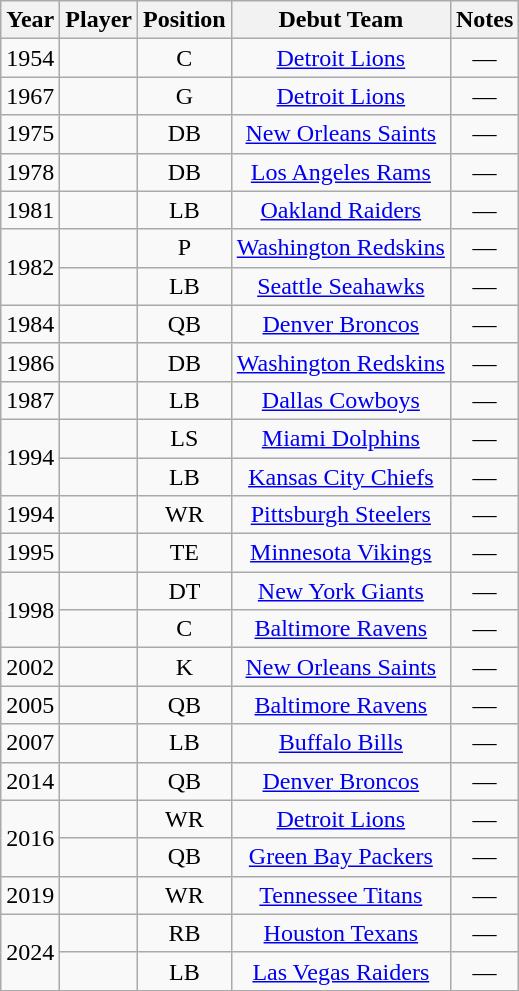<table class="wikitable sortable" style="text-align: center;">
<tr>
<th>Year</th>
<th>Player</th>
<th>Position</th>
<th>Debut Team</th>
<th>Notes</th>
</tr>
<tr>
<td align="center">1954</td>
<td align="center"></td>
<td align="center">C</td>
<td align="center"><a href='#'>Detroit Lions</a></td>
<td align="center">—</td>
</tr>
<tr>
<td align="center">1967</td>
<td align="center"></td>
<td align="center">G</td>
<td align="center"><a href='#'>Detroit Lions</a></td>
<td align="center">—</td>
</tr>
<tr>
<td align="center">1975</td>
<td align="center"></td>
<td align="center">DB</td>
<td align="center"><a href='#'>New Orleans Saints</a></td>
<td align="center">—</td>
</tr>
<tr>
<td align="center">1978</td>
<td align="center"></td>
<td align="center">DB</td>
<td align="center"><a href='#'>Los Angeles Rams</a></td>
<td align="center">—</td>
</tr>
<tr>
<td align="center">1981</td>
<td align="center"></td>
<td align="center">LB</td>
<td align="center"><a href='#'>Oakland Raiders</a></td>
<td align="center">—</td>
</tr>
<tr>
<td rowspan="2">1982</td>
<td align="center"></td>
<td align="center">P</td>
<td align="center"><a href='#'>Washington Redskins</a></td>
<td align="center">—</td>
</tr>
<tr>
<td align="center"></td>
<td align="center">LB</td>
<td align="center"><a href='#'>Seattle Seahawks</a></td>
<td align="center">—</td>
</tr>
<tr>
<td align="center">1984</td>
<td align="center"></td>
<td align="center">QB</td>
<td align="center"><a href='#'>Denver Broncos</a></td>
<td align="center">—</td>
</tr>
<tr>
<td align="center">1986</td>
<td align="center"></td>
<td align="center">DB</td>
<td align="center"><a href='#'>Washington Redskins</a></td>
<td align="center">—</td>
</tr>
<tr>
<td align="center">1987</td>
<td align="center"></td>
<td align="center">LB</td>
<td align="center"><a href='#'>Dallas Cowboys</a></td>
<td align="center">—</td>
</tr>
<tr>
<td rowspan="2">1994</td>
<td align="center"></td>
<td align="center">LS</td>
<td align="center"><a href='#'>Miami Dolphins</a></td>
<td align="center">—</td>
</tr>
<tr>
<td align="center"></td>
<td align="center">LB</td>
<td align="center"><a href='#'>Kansas City Chiefs</a></td>
<td align="center">—</td>
</tr>
<tr>
<td align="center">1994</td>
<td align="center"></td>
<td align="center">WR</td>
<td align="center"><a href='#'>Pittsburgh Steelers</a></td>
<td align="center">—</td>
</tr>
<tr>
<td align="center">1995</td>
<td align="center"></td>
<td align="center">TE</td>
<td align="center"><a href='#'>Minnesota Vikings</a></td>
<td align="center">—</td>
</tr>
<tr>
<td rowspan="2">1998</td>
<td align="center"></td>
<td align="center">DT</td>
<td align="center"><a href='#'>New York Giants</a></td>
<td align="center">—</td>
</tr>
<tr>
<td align="center"></td>
<td align="center">C</td>
<td align="center"><a href='#'>Baltimore Ravens</a></td>
<td align="center">—</td>
</tr>
<tr>
<td align="center">2002</td>
<td align="center"></td>
<td align="center">K</td>
<td align="center"><a href='#'>New Orleans Saints</a></td>
<td align="center">—</td>
</tr>
<tr>
<td align="center">2005</td>
<td align="center"></td>
<td align="center">QB</td>
<td align="center"><a href='#'>Baltimore Ravens</a></td>
<td align="center">—</td>
</tr>
<tr>
<td align="center">2007</td>
<td align="center"></td>
<td align="center">LB</td>
<td align="center"><a href='#'>Buffalo Bills</a></td>
<td align="center">—</td>
</tr>
<tr>
<td align="center">2014</td>
<td align="center"></td>
<td align="center">QB</td>
<td align="center"><a href='#'>Denver Broncos</a></td>
<td align="center">—</td>
</tr>
<tr>
<td rowspan="2">2016</td>
<td align="center"></td>
<td align="center">WR</td>
<td align="center"><a href='#'>Detroit Lions</a></td>
<td align="center">—</td>
</tr>
<tr>
<td align="center"></td>
<td align="center">QB</td>
<td align="center"><a href='#'>Green Bay Packers</a></td>
<td align="center">—</td>
</tr>
<tr>
<td align="center">2019</td>
<td align="center"></td>
<td align="center">WR</td>
<td align="center"><a href='#'>Tennessee Titans</a></td>
<td align="center">—</td>
</tr>
<tr>
<td rowspan="2">2024</td>
<td align="center"></td>
<td align="center">RB</td>
<td align="center"><a href='#'>Houston Texans</a></td>
<td align="center">—</td>
</tr>
<tr>
<td align="center"></td>
<td align="center">LB</td>
<td align="center"><a href='#'>Las Vegas Raiders</a></td>
<td align="center">—</td>
</tr>
</table>
